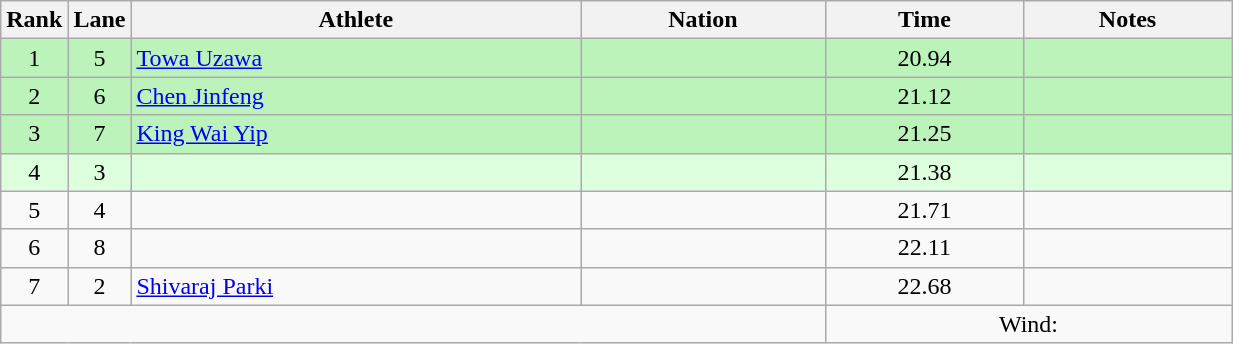<table class="wikitable sortable" style="text-align:center;width: 65%;">
<tr>
<th scope="col" style="width: 10px;">Rank</th>
<th scope="col" style="width: 10px;">Lane</th>
<th scope="col">Athlete</th>
<th scope="col">Nation</th>
<th scope="col">Time</th>
<th scope="col">Notes</th>
</tr>
<tr bgcolor=bbf3bb>
<td>1</td>
<td>5</td>
<td align="left"><a href='#'>Towa Uzawa</a></td>
<td align="left"></td>
<td>20.94</td>
<td></td>
</tr>
<tr bgcolor=bbf3bb>
<td>2</td>
<td>6</td>
<td align="left"><a href='#'>Chen Jinfeng</a></td>
<td align="left"></td>
<td>21.12</td>
<td></td>
</tr>
<tr bgcolor=bbf3bb>
<td>3</td>
<td>7</td>
<td align="left"><a href='#'>King Wai Yip</a></td>
<td align="left"></td>
<td>21.25</td>
<td></td>
</tr>
<tr bgcolor=ddffdd>
<td>4</td>
<td>3</td>
<td align="left"></td>
<td align="left"></td>
<td>21.38</td>
<td></td>
</tr>
<tr>
<td>5</td>
<td>4</td>
<td align="left"></td>
<td align="left"></td>
<td>21.71</td>
<td></td>
</tr>
<tr>
<td>6</td>
<td>8</td>
<td align="left"></td>
<td align="left"></td>
<td>22.11</td>
<td></td>
</tr>
<tr>
<td>7</td>
<td>2</td>
<td align="left"><a href='#'>Shivaraj Parki</a></td>
<td align="left"></td>
<td>22.68</td>
<td></td>
</tr>
<tr class="sortbottom">
<td colspan="4"></td>
<td colspan="2">Wind: </td>
</tr>
</table>
